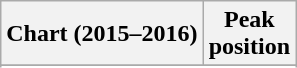<table class="wikitable sortable">
<tr>
<th align="left">Chart (2015–2016)</th>
<th align="center">Peak<br>position</th>
</tr>
<tr>
</tr>
<tr>
</tr>
<tr>
</tr>
<tr>
</tr>
<tr>
</tr>
</table>
